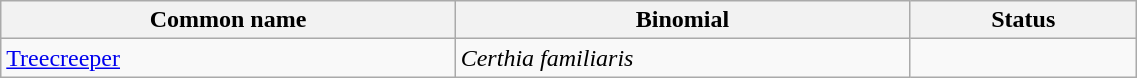<table style="width:60%;" class="wikitable">
<tr>
<th width=40%>Common name</th>
<th width=40%>Binomial</th>
<th width=20%>Status</th>
</tr>
<tr>
<td><a href='#'>Treecreeper</a></td>
<td><em>Certhia familiaris</em></td>
<td></td>
</tr>
</table>
